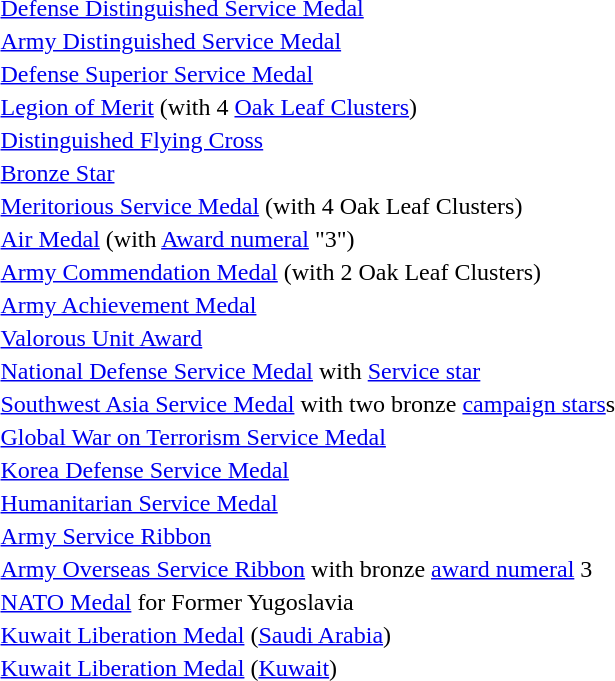<table>
<tr>
<td></td>
<td><a href='#'>Defense Distinguished Service Medal</a></td>
</tr>
<tr>
<td></td>
<td><a href='#'>Army Distinguished Service Medal</a></td>
</tr>
<tr>
<td></td>
<td><a href='#'>Defense Superior Service Medal</a></td>
</tr>
<tr>
<td></td>
<td><a href='#'>Legion of Merit</a> (with 4 <a href='#'>Oak Leaf Clusters</a>)</td>
</tr>
<tr>
<td></td>
<td><a href='#'>Distinguished Flying Cross</a></td>
</tr>
<tr>
<td></td>
<td><a href='#'>Bronze Star</a></td>
</tr>
<tr>
<td></td>
<td><a href='#'>Meritorious Service Medal</a> (with 4 Oak Leaf Clusters)</td>
</tr>
<tr>
<td><span></span></td>
<td><a href='#'>Air Medal</a> (with <a href='#'>Award numeral</a> "3")</td>
</tr>
<tr>
<td></td>
<td><a href='#'>Army Commendation Medal</a> (with 2 Oak Leaf Clusters)</td>
</tr>
<tr>
<td></td>
<td><a href='#'>Army Achievement Medal</a></td>
</tr>
<tr>
<td></td>
<td><a href='#'>Valorous Unit Award</a></td>
</tr>
<tr>
<td></td>
<td><a href='#'>National Defense Service Medal</a> with <a href='#'>Service star</a></td>
</tr>
<tr>
<td></td>
<td><a href='#'>Southwest Asia Service Medal</a> with two bronze <a href='#'>campaign stars</a>s</td>
</tr>
<tr>
<td></td>
<td><a href='#'>Global War on Terrorism Service Medal</a></td>
</tr>
<tr>
<td></td>
<td><a href='#'>Korea Defense Service Medal</a></td>
</tr>
<tr>
<td></td>
<td><a href='#'>Humanitarian Service Medal</a></td>
</tr>
<tr>
<td></td>
<td><a href='#'>Army Service Ribbon</a></td>
</tr>
<tr>
<td><span></span></td>
<td><a href='#'>Army Overseas Service Ribbon</a> with bronze <a href='#'>award numeral</a> 3</td>
</tr>
<tr>
<td></td>
<td><a href='#'>NATO Medal</a> for Former Yugoslavia</td>
</tr>
<tr>
<td></td>
<td><a href='#'>Kuwait Liberation Medal</a> (<a href='#'>Saudi Arabia</a>)</td>
</tr>
<tr>
<td></td>
<td><a href='#'>Kuwait Liberation Medal</a> (<a href='#'>Kuwait</a>)</td>
</tr>
</table>
